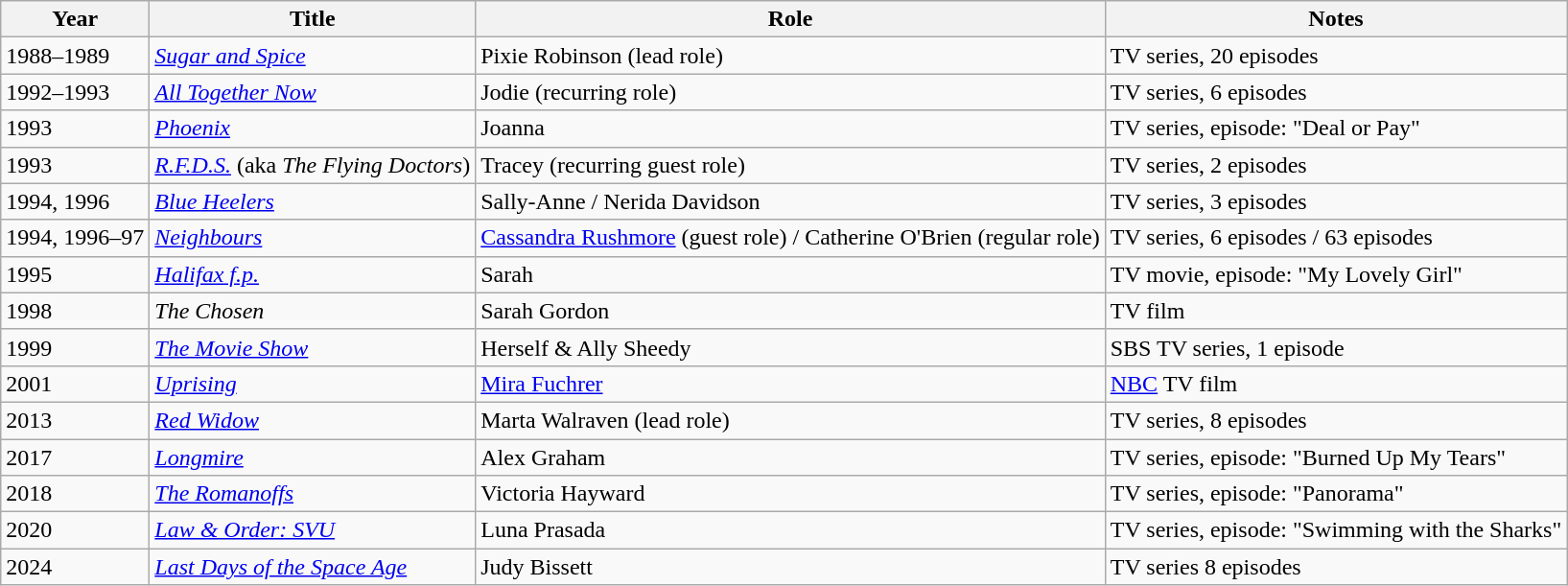<table class="wikitable sortable">
<tr>
<th>Year</th>
<th>Title</th>
<th>Role</th>
<th>Notes</th>
</tr>
<tr>
<td>1988–1989</td>
<td><em><a href='#'>Sugar and Spice</a></em></td>
<td>Pixie Robinson (lead role)</td>
<td>TV series, 20 episodes</td>
</tr>
<tr>
<td>1992–1993</td>
<td><em><a href='#'>All Together Now</a></em></td>
<td>Jodie (recurring role)</td>
<td>TV series, 6 episodes</td>
</tr>
<tr>
<td>1993</td>
<td><em><a href='#'>Phoenix</a></em></td>
<td>Joanna</td>
<td>TV series, episode: "Deal or Pay"</td>
</tr>
<tr>
<td>1993</td>
<td><em><a href='#'>R.F.D.S.</a></em> (aka <em>The Flying Doctors</em>)</td>
<td>Tracey (recurring guest role)</td>
<td>TV series, 2 episodes</td>
</tr>
<tr>
<td>1994, 1996</td>
<td><em><a href='#'>Blue Heelers</a></em></td>
<td>Sally-Anne / Nerida Davidson</td>
<td>TV series, 3 episodes</td>
</tr>
<tr>
<td>1994, 1996–97</td>
<td><em><a href='#'>Neighbours</a></em></td>
<td><a href='#'>Cassandra Rushmore</a> (guest role) / Catherine O'Brien (regular role)</td>
<td>TV series, 6 episodes / 63 episodes</td>
</tr>
<tr>
<td>1995</td>
<td><em><a href='#'>Halifax f.p.</a></em></td>
<td>Sarah</td>
<td>TV movie, episode: "My Lovely Girl"</td>
</tr>
<tr>
<td>1998</td>
<td><em>The Chosen</em></td>
<td>Sarah Gordon</td>
<td>TV film</td>
</tr>
<tr>
<td>1999</td>
<td><em><a href='#'>The Movie Show</a></em></td>
<td>Herself & Ally Sheedy</td>
<td>SBS TV series, 1 episode</td>
</tr>
<tr>
<td>2001</td>
<td><em><a href='#'>Uprising</a></em></td>
<td><a href='#'>Mira Fuchrer</a></td>
<td><a href='#'>NBC</a> TV film</td>
</tr>
<tr>
<td>2013</td>
<td><em><a href='#'>Red Widow</a></em></td>
<td>Marta Walraven (lead role)</td>
<td>TV series, 8 episodes</td>
</tr>
<tr>
<td>2017</td>
<td><em><a href='#'>Longmire</a></em></td>
<td>Alex Graham</td>
<td>TV series, episode: "Burned Up My Tears"</td>
</tr>
<tr>
<td>2018</td>
<td><em><a href='#'>The Romanoffs</a></em></td>
<td>Victoria Hayward</td>
<td>TV series, episode: "Panorama"</td>
</tr>
<tr>
<td>2020</td>
<td><em><a href='#'>Law & Order: SVU</a></em></td>
<td>Luna Prasada</td>
<td>TV series, episode: "Swimming with the Sharks"</td>
</tr>
<tr>
<td>2024</td>
<td><em><a href='#'>Last Days of the Space Age</a></em></td>
<td>Judy Bissett</td>
<td>TV series 8 episodes</td>
</tr>
</table>
